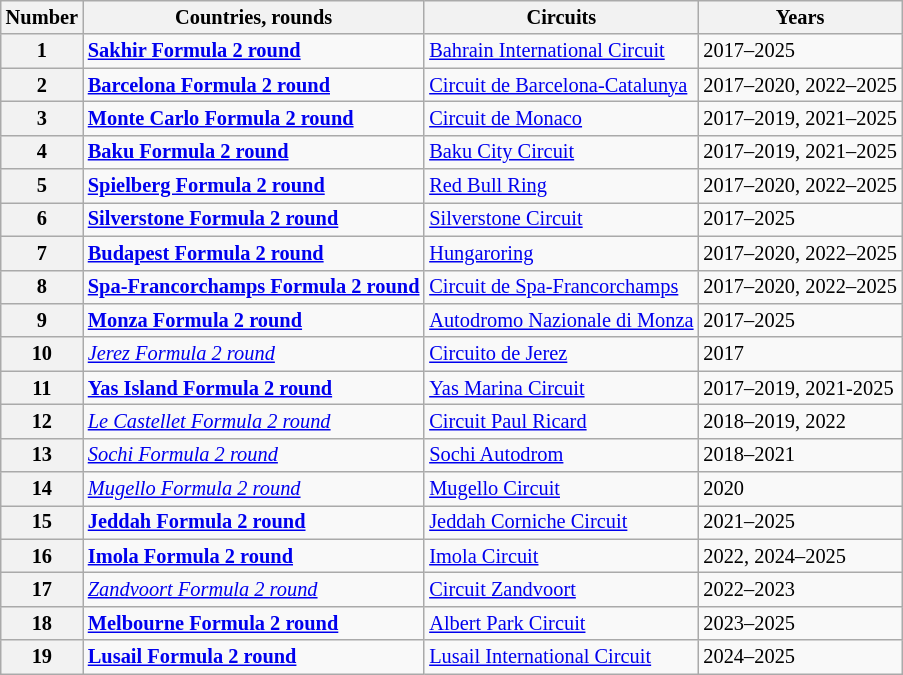<table class="wikitable sortable" style="font-size:85%; "text-align:center">
<tr>
<th>Number</th>
<th>Countries, rounds</th>
<th>Circuits</th>
<th>Years</th>
</tr>
<tr>
<th>1</th>
<td><strong> <a href='#'>Sakhir Formula 2 round</a></strong></td>
<td><a href='#'>Bahrain International Circuit</a></td>
<td>2017–⁠2025</td>
</tr>
<tr>
<th>2</th>
<td><strong> <a href='#'>Barcelona Formula 2 round</a></strong></td>
<td><a href='#'>Circuit de Barcelona-Catalunya</a></td>
<td>2017–⁠2020, 2022–2025</td>
</tr>
<tr>
<th>3</th>
<td><strong> <a href='#'>Monte Carlo Formula 2 round</a></strong></td>
<td><a href='#'>Circuit de Monaco</a></td>
<td>2017–2019, 2021⁠–2025</td>
</tr>
<tr>
<th>4</th>
<td><strong> <a href='#'>Baku Formula 2 round</a></strong></td>
<td><a href='#'>Baku City Circuit</a></td>
<td>2017–⁠2019, 2021–2025</td>
</tr>
<tr>
<th>5</th>
<td><strong> <a href='#'>Spielberg Formula 2 round</a></strong></td>
<td><a href='#'>Red Bull Ring</a></td>
<td>2017–⁠2020, 2022–2025</td>
</tr>
<tr>
<th>6</th>
<td><strong> <a href='#'>Silverstone Formula 2 round</a></strong></td>
<td><a href='#'>Silverstone Circuit</a></td>
<td>2017–2025</td>
</tr>
<tr>
<th>7</th>
<td><strong> <a href='#'>Budapest Formula 2 round</a></strong></td>
<td><a href='#'>Hungaroring</a></td>
<td>2017–2020, 2022–2025</td>
</tr>
<tr>
<th>8</th>
<td><strong> <a href='#'>Spa-Francorchamps Formula 2 round</a></strong></td>
<td><a href='#'>Circuit de Spa-Francorchamps</a></td>
<td>2017–2020, 2022–2025</td>
</tr>
<tr>
<th>9</th>
<td><strong> <a href='#'>Monza Formula 2 round</a></strong></td>
<td><a href='#'>Autodromo Nazionale di Monza</a></td>
<td>2017–2025</td>
</tr>
<tr>
<th>10</th>
<td><em> <a href='#'>Jerez Formula 2 round</a></em></td>
<td><a href='#'>Circuito de Jerez</a></td>
<td>2017</td>
</tr>
<tr>
<th>11</th>
<td><strong> <a href='#'>Yas Island Formula 2 round</a></strong></td>
<td><a href='#'>Yas Marina Circuit</a></td>
<td>2017–2019, 2021⁠-2025</td>
</tr>
<tr>
<th>12</th>
<td><em> <a href='#'>Le Castellet Formula 2 round</a></em></td>
<td><a href='#'>Circuit Paul Ricard</a></td>
<td>2018–2019⁠, 2022</td>
</tr>
<tr>
<th>13</th>
<td><em> <a href='#'>Sochi Formula 2 round</a></em></td>
<td><a href='#'>Sochi Autodrom</a></td>
<td>2018–2021⁠</td>
</tr>
<tr>
<th>14</th>
<td><em> <a href='#'>Mugello Formula 2 round</a></em></td>
<td><a href='#'>Mugello Circuit</a></td>
<td>2020</td>
</tr>
<tr>
<th>15</th>
<td><strong> <a href='#'>Jeddah Formula 2 round</a></strong></td>
<td><a href='#'>Jeddah Corniche Circuit</a></td>
<td>2021–2025</td>
</tr>
<tr>
<th>16</th>
<td><strong> <a href='#'>Imola Formula 2 round</a></strong></td>
<td><a href='#'>Imola Circuit</a></td>
<td>2022, 2024–2025</td>
</tr>
<tr>
<th>17</th>
<td><em> <a href='#'>Zandvoort Formula 2 round</a></em></td>
<td><a href='#'>Circuit Zandvoort</a></td>
<td>2022–2023</td>
</tr>
<tr>
<th>18</th>
<td><strong> <a href='#'>Melbourne Formula 2 round</a></strong></td>
<td><a href='#'>Albert Park Circuit</a></td>
<td>2023–2025</td>
</tr>
<tr>
<th>19</th>
<td><strong> <a href='#'>Lusail Formula 2 round</a></strong></td>
<td><a href='#'>Lusail International Circuit</a></td>
<td>2024–2025</td>
</tr>
</table>
